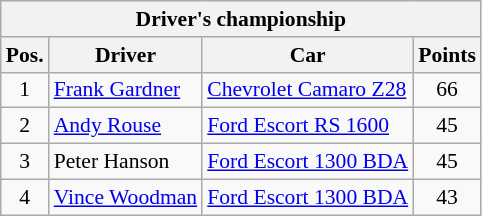<table class="wikitable" style="font-size: 90%">
<tr>
<th colspan=4>Driver's championship</th>
</tr>
<tr>
<th>Pos.</th>
<th>Driver</th>
<th>Car </th>
<th>Points</th>
</tr>
<tr>
<td align=center>1</td>
<td> <a href='#'>Frank Gardner</a></td>
<td><a href='#'>Chevrolet Camaro Z28</a></td>
<td align=center>66</td>
</tr>
<tr>
<td align=center>2</td>
<td> <a href='#'>Andy Rouse</a></td>
<td><a href='#'>Ford Escort RS 1600</a></td>
<td align=center>45</td>
</tr>
<tr>
<td align=center>3</td>
<td> Peter Hanson</td>
<td><a href='#'>Ford Escort 1300 BDA</a></td>
<td align=center>45</td>
</tr>
<tr>
<td align=center>4</td>
<td> <a href='#'>Vince Woodman</a></td>
<td><a href='#'>Ford Escort 1300 BDA</a></td>
<td align=center>43</td>
</tr>
</table>
